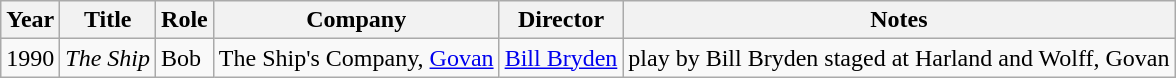<table class="wikitable">
<tr>
<th>Year</th>
<th>Title</th>
<th>Role</th>
<th>Company</th>
<th>Director</th>
<th>Notes</th>
</tr>
<tr>
<td>1990</td>
<td><em>The Ship</em></td>
<td>Bob</td>
<td>The Ship's Company, <a href='#'>Govan</a></td>
<td><a href='#'>Bill Bryden</a></td>
<td>play by Bill Bryden staged at Harland and Wolff, Govan</td>
</tr>
</table>
